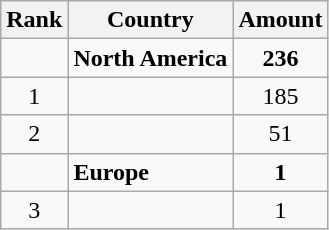<table class="wikitable" style="text-align: center;">
<tr>
<th>Rank</th>
<th>Country</th>
<th>Amount</th>
</tr>
<tr>
<td></td>
<td style="text-align: left;"><strong>North America</strong></td>
<td><strong>236</strong></td>
</tr>
<tr>
<td>1</td>
<td style="text-align: left;"></td>
<td>185</td>
</tr>
<tr>
<td>2</td>
<td style="text-align: left;"></td>
<td>51</td>
</tr>
<tr>
<td></td>
<td style="text-align: left;"><strong>Europe</strong></td>
<td><strong>1</strong></td>
</tr>
<tr>
<td>3</td>
<td style="text-align: left;"></td>
<td>1</td>
</tr>
</table>
